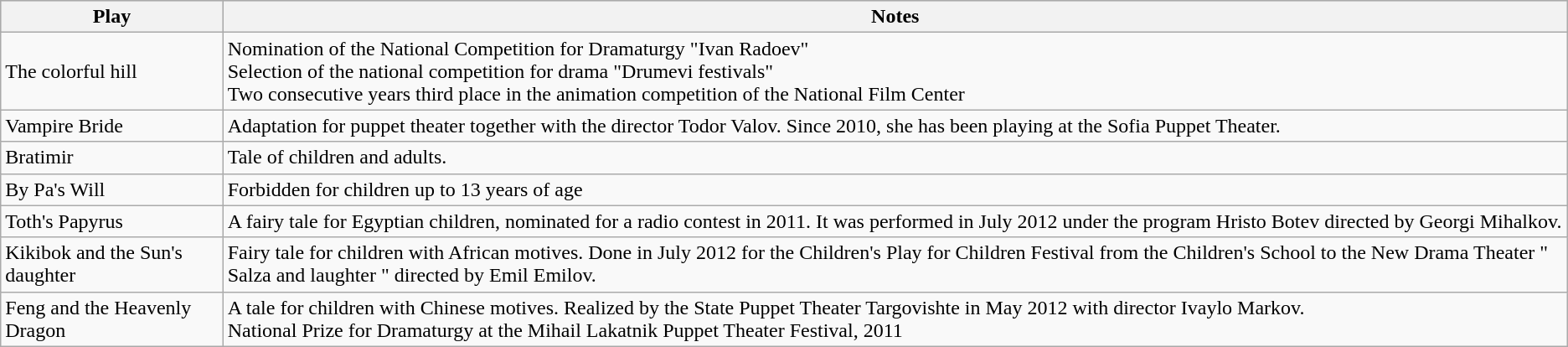<table class="wikitable">
<tr bgcolor="#CCCCCC">
<th>Play</th>
<th>Notes</th>
</tr>
<tr>
<td>The colorful hill</td>
<td>Nomination of the National Competition for Dramaturgy "Ivan Radoev" <br>Selection of the national competition for drama "Drumevi festivals" <br>Two consecutive years third place in the animation competition of the National Film Center</td>
</tr>
<tr>
<td>Vampire Bride</td>
<td>Adaptation for puppet theater together with the director Todor Valov. Since 2010, she has been playing at the Sofia Puppet Theater.</td>
</tr>
<tr>
<td>Bratimir</td>
<td>Tale of children and adults.</td>
</tr>
<tr>
<td>By Pa's Will</td>
<td>Forbidden for children up to 13 years of age</td>
</tr>
<tr>
<td>Toth's Papyrus</td>
<td>A fairy tale for Egyptian children, nominated for a radio contest in 2011. It was performed in July 2012 under the program Hristo Botev directed by Georgi Mihalkov.</td>
</tr>
<tr>
<td>Kikibok and the Sun's daughter</td>
<td>Fairy tale for children with African motives. Done in July 2012 for the Children's Play for Children Festival from the Children's School to the New Drama Theater " Salza and laughter " directed by Emil Emilov.</td>
</tr>
<tr>
<td>Feng and the Heavenly Dragon</td>
<td>A tale for children with Chinese motives. Realized by the State Puppet Theater Targovishte in May 2012 with director Ivaylo Markov. <br>National Prize for Dramaturgy at the Mihail Lakatnik Puppet Theater Festival, 2011</td>
</tr>
</table>
